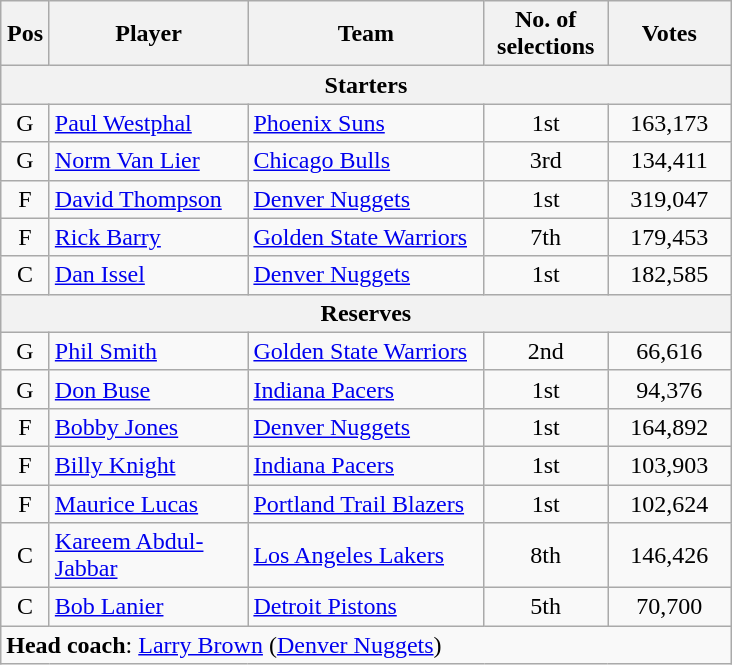<table class="wikitable sortable" style="text-align:center">
<tr>
<th scope="col" width="25px">Pos</th>
<th scope="col" width="125px">Player</th>
<th scope="col" width="150px">Team</th>
<th scope="col" width="75px">No. of selections</th>
<th scope="col" width="75px">Votes</th>
</tr>
<tr>
<th scope="col" colspan="5">Starters</th>
</tr>
<tr>
<td>G</td>
<td style="text-align:left"><a href='#'>Paul Westphal</a></td>
<td style="text-align:left"><a href='#'>Phoenix Suns</a></td>
<td>1st</td>
<td>163,173</td>
</tr>
<tr>
<td>G</td>
<td style="text-align:left"><a href='#'>Norm Van Lier</a></td>
<td style="text-align:left"><a href='#'>Chicago Bulls</a></td>
<td>3rd</td>
<td>134,411</td>
</tr>
<tr>
<td>F</td>
<td style="text-align:left"><a href='#'>David Thompson</a></td>
<td style="text-align:left"><a href='#'>Denver Nuggets</a></td>
<td>1st</td>
<td>319,047</td>
</tr>
<tr>
<td>F</td>
<td style="text-align:left"><a href='#'>Rick Barry</a></td>
<td style="text-align:left"><a href='#'>Golden State Warriors</a></td>
<td>7th</td>
<td>179,453</td>
</tr>
<tr>
<td>C</td>
<td style="text-align:left"><a href='#'>Dan Issel</a></td>
<td style="text-align:left"><a href='#'>Denver Nuggets</a></td>
<td>1st</td>
<td>182,585</td>
</tr>
<tr>
<th scope="col" colspan="5">Reserves</th>
</tr>
<tr>
<td>G</td>
<td style="text-align:left"><a href='#'>Phil Smith</a></td>
<td style="text-align:left"><a href='#'>Golden State Warriors</a></td>
<td>2nd</td>
<td>66,616</td>
</tr>
<tr>
<td>G</td>
<td style="text-align:left"><a href='#'>Don Buse</a></td>
<td style="text-align:left"><a href='#'>Indiana Pacers</a></td>
<td>1st</td>
<td>94,376</td>
</tr>
<tr>
<td>F</td>
<td style="text-align:left"><a href='#'>Bobby Jones</a></td>
<td style="text-align:left"><a href='#'>Denver Nuggets</a></td>
<td>1st</td>
<td>164,892</td>
</tr>
<tr>
<td>F</td>
<td style="text-align:left"><a href='#'>Billy Knight</a></td>
<td style="text-align:left"><a href='#'>Indiana Pacers</a></td>
<td>1st</td>
<td>103,903</td>
</tr>
<tr>
<td>F</td>
<td style="text-align:left"><a href='#'>Maurice Lucas</a></td>
<td style="text-align:left"><a href='#'>Portland Trail Blazers</a></td>
<td>1st</td>
<td>102,624</td>
</tr>
<tr>
<td>C</td>
<td style="text-align:left"><a href='#'>Kareem Abdul-Jabbar</a></td>
<td style="text-align:left"><a href='#'>Los Angeles Lakers</a></td>
<td>8th</td>
<td>146,426</td>
</tr>
<tr>
<td>C</td>
<td style="text-align:left"><a href='#'>Bob Lanier</a></td>
<td style="text-align:left"><a href='#'>Detroit Pistons</a></td>
<td>5th</td>
<td>70,700</td>
</tr>
<tr>
<td style="text-align:left" colspan="5"><strong>Head coach</strong>: <a href='#'>Larry Brown</a> (<a href='#'>Denver Nuggets</a>)</td>
</tr>
</table>
